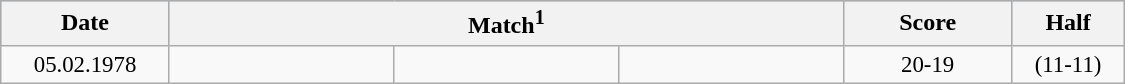<table width=750 class="wikitable">
<tr bgcolor="lightsteelblue">
<th width=15%>Date</th>
<th width=60% colspan=3>Match<sup>1</sup></th>
<th width=15%>Score</th>
<th width=15%>Half</th>
</tr>
<tr style=font-size:95%>
<td align=center>05.02.1978</td>
<td align=center></td>
<td></td>
<td></td>
<td align=center>20-19</td>
<td align=center>(11-11)</td>
</tr>
</table>
